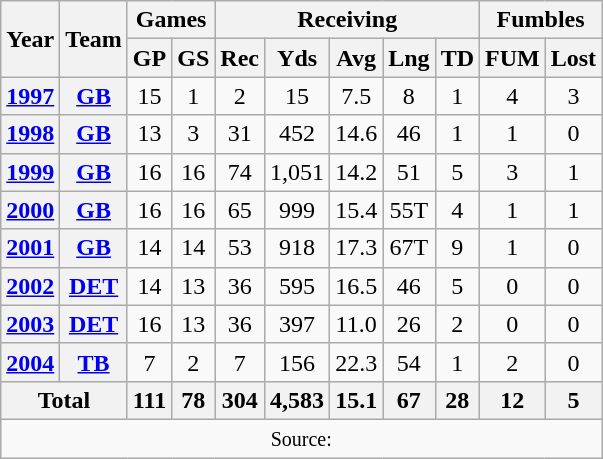<table class="wikitable" style="text-align: center;">
<tr>
<th rowspan="2">Year</th>
<th rowspan="2">Team</th>
<th colspan="2">Games</th>
<th colspan="5">Receiving</th>
<th colspan="2">Fumbles</th>
</tr>
<tr>
<th>GP</th>
<th>GS</th>
<th>Rec</th>
<th>Yds</th>
<th>Avg</th>
<th>Lng</th>
<th>TD</th>
<th>FUM</th>
<th>Lost</th>
</tr>
<tr>
<th><a href='#'>1997</a></th>
<th><a href='#'>GB</a></th>
<td>15</td>
<td>1</td>
<td>2</td>
<td>15</td>
<td>7.5</td>
<td>8</td>
<td>1</td>
<td>4</td>
<td>3</td>
</tr>
<tr>
<th><a href='#'>1998</a></th>
<th><a href='#'>GB</a></th>
<td>13</td>
<td>3</td>
<td>31</td>
<td>452</td>
<td>14.6</td>
<td>46</td>
<td>1</td>
<td>1</td>
<td>0</td>
</tr>
<tr>
<th><a href='#'>1999</a></th>
<th><a href='#'>GB</a></th>
<td>16</td>
<td>16</td>
<td>74</td>
<td>1,051</td>
<td>14.2</td>
<td>51</td>
<td>5</td>
<td>3</td>
<td>1</td>
</tr>
<tr>
<th><a href='#'>2000</a></th>
<th><a href='#'>GB</a></th>
<td>16</td>
<td>16</td>
<td>65</td>
<td>999</td>
<td>15.4</td>
<td>55T</td>
<td>4</td>
<td>1</td>
<td>1</td>
</tr>
<tr>
<th><a href='#'>2001</a></th>
<th><a href='#'>GB</a></th>
<td>14</td>
<td>14</td>
<td>53</td>
<td>918</td>
<td>17.3</td>
<td>67T</td>
<td>9</td>
<td>1</td>
<td>0</td>
</tr>
<tr>
<th><a href='#'>2002</a></th>
<th><a href='#'>DET</a></th>
<td>14</td>
<td>13</td>
<td>36</td>
<td>595</td>
<td>16.5</td>
<td>46</td>
<td>5</td>
<td>0</td>
<td>0</td>
</tr>
<tr>
<th><a href='#'>2003</a></th>
<th><a href='#'>DET</a></th>
<td>16</td>
<td>13</td>
<td>36</td>
<td>397</td>
<td>11.0</td>
<td>26</td>
<td>2</td>
<td>0</td>
<td>0</td>
</tr>
<tr>
<th><a href='#'>2004</a></th>
<th><a href='#'>TB</a></th>
<td>7</td>
<td>2</td>
<td>7</td>
<td>156</td>
<td>22.3</td>
<td>54</td>
<td>1</td>
<td>2</td>
<td>0</td>
</tr>
<tr>
<th colspan="2">Total</th>
<th>111</th>
<th>78</th>
<th>304</th>
<th>4,583</th>
<th>15.1</th>
<th>67</th>
<th>28</th>
<th>12</th>
<th>5</th>
</tr>
<tr>
<td colspan="11"><small>Source: </small></td>
</tr>
</table>
